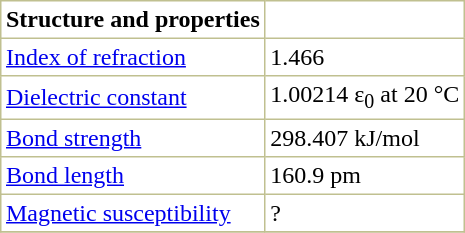<table border="1" cellspacing="0" cellpadding="3" style="margin: 0 0 0 0.5em; background: #FFFFFF; border-collapse: collapse; border-color: #C0C090;">
<tr>
<th>Structure and properties</th>
</tr>
<tr>
<td><a href='#'>Index of refraction</a></td>
<td>1.466 </td>
</tr>
<tr>
<td><a href='#'>Dielectric constant</a></td>
<td>1.00214 ε<sub>0</sub> at 20 °C </td>
</tr>
<tr>
<td><a href='#'>Bond strength</a></td>
<td>298.407 kJ/mol </td>
</tr>
<tr>
<td><a href='#'>Bond length</a></td>
<td>160.9 pm </td>
</tr>
<tr>
<td><a href='#'>Magnetic susceptibility</a></td>
<td>? </td>
</tr>
<tr>
</tr>
</table>
